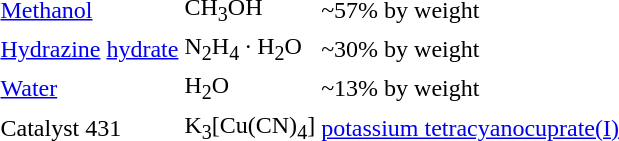<table>
<tr>
<td><a href='#'>Methanol</a></td>
<td style="margin-left:1em">CH<sub>3</sub>OH</td>
<td style="margin-left:1em">~57% by weight</td>
</tr>
<tr ---->
<td><a href='#'>Hydrazine</a> <a href='#'>hydrate</a></td>
<td style="margin-left:1em">N<sub>2</sub>H<sub>4</sub> · H<sub>2</sub>O</td>
<td style="margin-left:1em">~30% by weight</td>
</tr>
<tr ---->
<td><a href='#'>Water</a></td>
<td style="margin-left:1em">H<sub>2</sub>O</td>
<td style="margin-left:1em">~13% by weight</td>
</tr>
<tr ---->
<td>Catalyst 431</td>
<td style="margin-left:1em">K<sub>3</sub>[Cu(CN)<sub>4</sub>]</td>
<td style="margin-left:1em"><a href='#'>potassium tetracyanocuprate(I)</a></td>
</tr>
</table>
